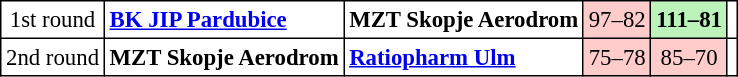<table cellpadding="3" cellspacing="0" border="1" style="font-size: 95%; border: black solid 1px; border-collapse: collapse;">
<tr>
<td align=center>1st round</td>
<td> <strong><a href='#'>BK JIP Pardubice</a></strong></td>
<td> <strong>MZT Skopje Aerodrom</strong></td>
<td align="center" bgcolor=#FFCCCC>97–82</td>
<td align="center" bgcolor=#BBF3BB><strong>111–81</strong></td>
<td align="center"></td>
</tr>
<tr>
<td align=center>2nd round</td>
<td> <strong>MZT Skopje Aerodrom</strong></td>
<td> <strong><a href='#'>Ratiopharm Ulm</a></strong></td>
<td align="center" bgcolor=#FFCCCC>75–78</td>
<td align="center" bgcolor=#FFCCCC>85–70</td>
<td align="center"></td>
</tr>
</table>
